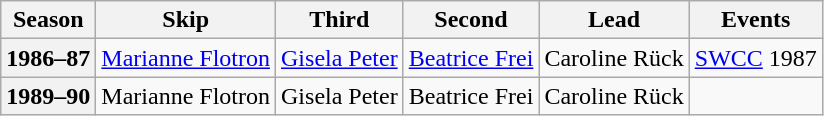<table class="wikitable">
<tr>
<th scope="col">Season</th>
<th scope="col">Skip</th>
<th scope="col">Third</th>
<th scope="col">Second</th>
<th scope="col">Lead</th>
<th scope="col">Events</th>
</tr>
<tr>
<th scope="row">1986–87</th>
<td><a href='#'>Marianne Flotron</a></td>
<td><a href='#'>Gisela Peter</a></td>
<td><a href='#'>Beatrice Frei</a></td>
<td>Caroline Rück</td>
<td><a href='#'>SWCC</a> 1987 <br> </td>
</tr>
<tr>
<th scope="row">1989–90</th>
<td>Marianne Flotron</td>
<td>Gisela Peter</td>
<td>Beatrice Frei</td>
<td>Caroline Rück</td>
<td> </td>
</tr>
</table>
